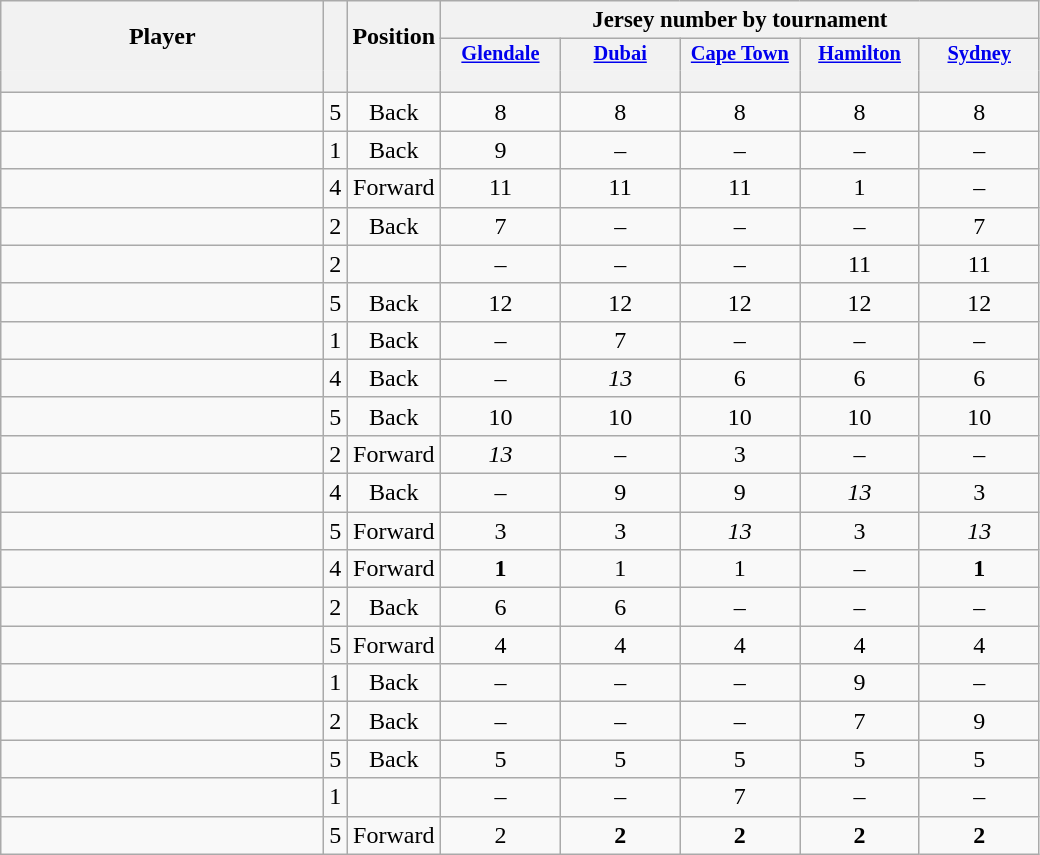<table class="wikitable sortable" style="text-align:center;">
<tr>
<th rowspan=2 style="border-bottom:0; width:13em;">Player</th>
<th rowspan=2 style="border-bottom:0;"></th>
<th rowspan=2 style="border-bottom:0;">Position</th>
<th colspan=8 style="font-size:95%;">Jersey number by tournament</th>
</tr>
<tr>
<th style="vertical-align:top;width:5.5em;border-bottom:1px solid transparent;padding:2px;font-size:85%;"><a href='#'>Glendale</a></th>
<th style="vertical-align:top;width:5.5em;border-bottom:1px solid transparent;padding:2px;font-size:85%;"><a href='#'>Dubai</a></th>
<th style="vertical-align:top;width:5.5em;border-bottom:1px solid transparent;padding:2px;font-size:85%;"><a href='#'>Cape Town</a></th>
<th style="vertical-align:top;width:5.5em;border-bottom:1px solid transparent;padding:2px;font-size:85%;"><a href='#'>Hamilton</a></th>
<th style="vertical-align:top;width:5.5em;border-bottom:1px solid transparent;padding:2px;font-size:85%;"><a href='#'>Sydney</a></th>
</tr>
<tr style="line-height:8px;">
<th style="border-top:1px solid transparent;"></th>
<th style="border-top:1px solid transparent;"> </th>
<th style="border-top:1px solid transparent;"> </th>
<th data-sort-type="number" style="border-top:1px solid transparent;"></th>
<th data-sort-type="number" style="border-top:1px solid transparent;"></th>
<th data-sort-type="number" style="border-top:1px solid transparent;"></th>
<th data-sort-type="number" style="border-top:1px solid transparent;"></th>
<th data-sort-type="number" style="border-top:1px solid transparent;"></th>
</tr>
<tr>
<td align=left></td>
<td>5</td>
<td>Back</td>
<td>8</td>
<td>8</td>
<td>8</td>
<td>8</td>
<td>8</td>
</tr>
<tr>
<td align=left></td>
<td>1</td>
<td>Back</td>
<td>9</td>
<td>–</td>
<td>–</td>
<td>–</td>
<td>–</td>
</tr>
<tr>
<td align=left></td>
<td>4</td>
<td>Forward</td>
<td>11</td>
<td>11</td>
<td>11</td>
<td>1</td>
<td>–</td>
</tr>
<tr>
<td align=left></td>
<td>2</td>
<td>Back</td>
<td>7</td>
<td>–</td>
<td>–</td>
<td>–</td>
<td>7</td>
</tr>
<tr>
<td align=left></td>
<td>2</td>
<td></td>
<td>–</td>
<td>–</td>
<td>–</td>
<td>11</td>
<td>11</td>
</tr>
<tr>
<td align=left></td>
<td>5</td>
<td>Back</td>
<td>12</td>
<td>12</td>
<td>12</td>
<td>12</td>
<td>12</td>
</tr>
<tr>
<td align=left></td>
<td>1</td>
<td>Back</td>
<td>–</td>
<td>7</td>
<td>–</td>
<td>–</td>
<td>–</td>
</tr>
<tr>
<td align=left></td>
<td>4</td>
<td>Back</td>
<td>–</td>
<td><em>13</em></td>
<td>6</td>
<td>6</td>
<td>6</td>
</tr>
<tr>
<td align=left></td>
<td>5</td>
<td>Back</td>
<td>10</td>
<td>10</td>
<td>10</td>
<td>10</td>
<td>10</td>
</tr>
<tr>
<td align=left></td>
<td>2</td>
<td>Forward</td>
<td><em>13</em></td>
<td>–</td>
<td>3</td>
<td>–</td>
<td>–</td>
</tr>
<tr>
<td align=left></td>
<td>4</td>
<td>Back</td>
<td>–</td>
<td>9</td>
<td>9</td>
<td><em>13</em></td>
<td>3</td>
</tr>
<tr>
<td align=left></td>
<td>5</td>
<td>Forward</td>
<td>3</td>
<td>3</td>
<td><em>13</em></td>
<td>3</td>
<td><em>13</em></td>
</tr>
<tr>
<td align=left></td>
<td>4</td>
<td>Forward</td>
<td><strong>1</strong></td>
<td>1</td>
<td>1</td>
<td>–</td>
<td><strong>1</strong></td>
</tr>
<tr>
<td align=left></td>
<td>2</td>
<td>Back</td>
<td>6</td>
<td>6</td>
<td>–</td>
<td>–</td>
<td>–</td>
</tr>
<tr>
<td align=left></td>
<td>5</td>
<td>Forward</td>
<td>4</td>
<td>4</td>
<td>4</td>
<td>4</td>
<td>4</td>
</tr>
<tr>
<td align=left></td>
<td>1</td>
<td>Back</td>
<td>–</td>
<td>–</td>
<td>–</td>
<td>9</td>
<td>–</td>
</tr>
<tr>
<td align=left></td>
<td>2</td>
<td>Back</td>
<td>–</td>
<td>–</td>
<td>–</td>
<td>7</td>
<td>9</td>
</tr>
<tr>
<td align=left></td>
<td>5</td>
<td>Back</td>
<td>5</td>
<td>5</td>
<td>5</td>
<td>5</td>
<td>5</td>
</tr>
<tr>
<td align=left></td>
<td>1</td>
<td></td>
<td>–</td>
<td>–</td>
<td>7</td>
<td>–</td>
<td>–</td>
</tr>
<tr>
<td align=left></td>
<td>5</td>
<td>Forward</td>
<td>2</td>
<td><strong>2</strong></td>
<td><strong>2</strong></td>
<td><strong>2</strong></td>
<td><strong>2</strong></td>
</tr>
</table>
